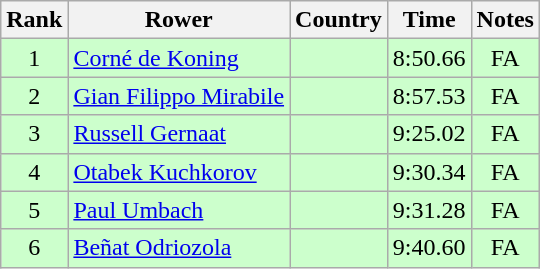<table class="wikitable" style="text-align:center">
<tr>
<th>Rank</th>
<th>Rower</th>
<th>Country</th>
<th>Time</th>
<th>Notes</th>
</tr>
<tr bgcolor=ccffcc>
<td>1</td>
<td align="left"><a href='#'>Corné de Koning</a></td>
<td align="left"></td>
<td>8:50.66</td>
<td>FA</td>
</tr>
<tr bgcolor=ccffcc>
<td>2</td>
<td align="left"><a href='#'>Gian Filippo Mirabile</a></td>
<td align="left"></td>
<td>8:57.53</td>
<td>FA</td>
</tr>
<tr bgcolor=ccffcc>
<td>3</td>
<td align="left"><a href='#'>Russell Gernaat</a></td>
<td align="left"></td>
<td>9:25.02</td>
<td>FA</td>
</tr>
<tr bgcolor=ccffcc>
<td>4</td>
<td align="left"><a href='#'>Otabek Kuchkorov</a></td>
<td align="left"></td>
<td>9:30.34</td>
<td>FA</td>
</tr>
<tr bgcolor=ccffcc>
<td>5</td>
<td align="left"><a href='#'>Paul Umbach</a></td>
<td align="left"></td>
<td>9:31.28</td>
<td>FA</td>
</tr>
<tr bgcolor=ccffcc>
<td>6</td>
<td align="left"><a href='#'>Beñat Odriozola</a></td>
<td align="left"></td>
<td>9:40.60</td>
<td>FA</td>
</tr>
</table>
